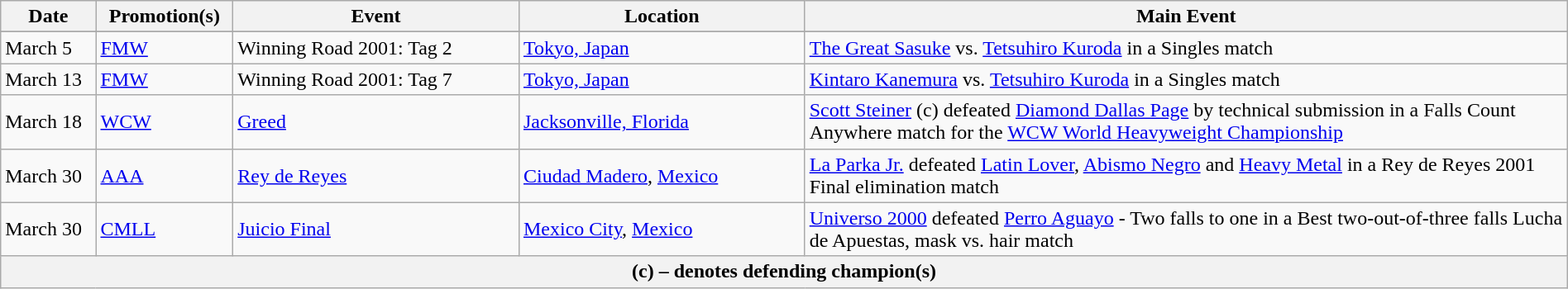<table class="wikitable" style="width:100%;">
<tr>
<th width="5%">Date</th>
<th width="5%">Promotion(s)</th>
<th style="width:15%;">Event</th>
<th style="width:15%;">Location</th>
<th style="width:40%;">Main Event</th>
</tr>
<tr style="width:20%;" |Notes>
</tr>
<tr>
<td>March 5</td>
<td><a href='#'>FMW</a></td>
<td>Winning Road 2001: Tag 2</td>
<td><a href='#'>Tokyo, Japan</a></td>
<td><a href='#'>The Great Sasuke</a> vs. <a href='#'>Tetsuhiro Kuroda</a> in a Singles match</td>
</tr>
<tr>
<td>March 13</td>
<td><a href='#'>FMW</a></td>
<td>Winning Road 2001: Tag 7</td>
<td><a href='#'>Tokyo, Japan</a></td>
<td><a href='#'>Kintaro Kanemura</a> vs. <a href='#'>Tetsuhiro Kuroda</a> in a Singles match</td>
</tr>
<tr>
<td>March 18</td>
<td><a href='#'>WCW</a></td>
<td><a href='#'>Greed</a></td>
<td><a href='#'>Jacksonville, Florida</a></td>
<td><a href='#'>Scott Steiner</a> (c) defeated <a href='#'>Diamond Dallas Page</a> by technical submission in a Falls Count Anywhere match for the <a href='#'>WCW World Heavyweight Championship</a></td>
</tr>
<tr>
<td>March 30</td>
<td><a href='#'>AAA</a></td>
<td><a href='#'>Rey de Reyes</a></td>
<td><a href='#'>Ciudad Madero</a>, <a href='#'>Mexico</a></td>
<td><a href='#'>La Parka Jr.</a> defeated <a href='#'>Latin Lover</a>, <a href='#'>Abismo Negro</a> and <a href='#'>Heavy Metal</a> in a Rey de Reyes 2001 Final elimination match</td>
</tr>
<tr>
<td>March 30</td>
<td><a href='#'>CMLL</a></td>
<td><a href='#'>Juicio Final</a></td>
<td><a href='#'>Mexico City</a>, <a href='#'>Mexico</a></td>
<td><a href='#'>Universo 2000</a> defeated <a href='#'>Perro Aguayo</a> - Two falls to one in a Best two-out-of-three falls Lucha de Apuestas, mask vs. hair match</td>
</tr>
<tr>
<th colspan="6">(c) – denotes defending champion(s)</th>
</tr>
</table>
